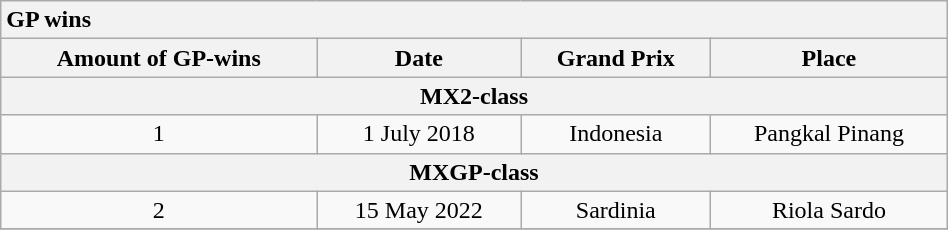<table class="wikitable mw-collapsible mw-collapsed" style=" text-align:center; width:50%;">
<tr>
<th style="text-align:left;" colspan = 10>GP wins</th>
</tr>
<tr>
<th>Amount of GP-wins</th>
<th>Date</th>
<th>Grand Prix</th>
<th>Place</th>
</tr>
<tr>
<th Colspan=4>MX2-class</th>
</tr>
<tr>
<td>1</td>
<td>1 July 2018</td>
<td>Indonesia</td>
<td>Pangkal Pinang</td>
</tr>
<tr>
<th Colspan=4>MXGP-class</th>
</tr>
<tr>
<td>2</td>
<td>15 May 2022</td>
<td>Sardinia</td>
<td>Riola Sardo</td>
</tr>
<tr>
</tr>
</table>
